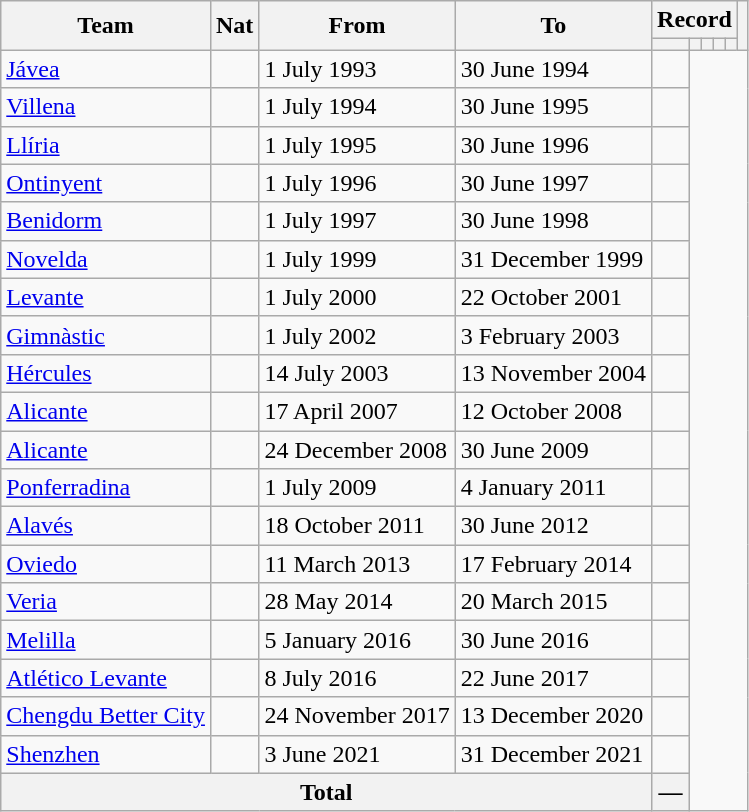<table class="wikitable" style="text-align: center">
<tr>
<th rowspan="2">Team</th>
<th rowspan="2">Nat</th>
<th rowspan="2">From</th>
<th rowspan="2">To</th>
<th colspan="5">Record</th>
<th rowspan=2></th>
</tr>
<tr>
<th></th>
<th></th>
<th></th>
<th></th>
<th></th>
</tr>
<tr>
<td align=left><a href='#'>Jávea</a></td>
<td></td>
<td align=left>1 July 1993</td>
<td align=left>30 June 1994<br></td>
<td></td>
</tr>
<tr>
<td align=left><a href='#'>Villena</a></td>
<td></td>
<td align=left>1 July 1994</td>
<td align=left>30 June 1995<br></td>
<td></td>
</tr>
<tr>
<td align=left><a href='#'>Llíria</a></td>
<td></td>
<td align=left>1 July 1995</td>
<td align=left>30 June 1996<br></td>
<td></td>
</tr>
<tr>
<td align=left><a href='#'>Ontinyent</a></td>
<td></td>
<td align=left>1 July 1996</td>
<td align=left>30 June 1997<br></td>
<td></td>
</tr>
<tr>
<td align=left><a href='#'>Benidorm</a></td>
<td></td>
<td align=left>1 July 1997</td>
<td align=left>30 June 1998<br></td>
<td></td>
</tr>
<tr>
<td align=left><a href='#'>Novelda</a></td>
<td></td>
<td align=left>1 July 1999</td>
<td align=left>31 December 1999<br></td>
<td></td>
</tr>
<tr>
<td align=left><a href='#'>Levante</a></td>
<td></td>
<td align=left>1 July 2000</td>
<td align=left>22 October 2001<br></td>
<td></td>
</tr>
<tr>
<td align=left><a href='#'>Gimnàstic</a></td>
<td></td>
<td align=left>1 July 2002</td>
<td align=left>3 February 2003<br></td>
<td></td>
</tr>
<tr>
<td align=left><a href='#'>Hércules</a></td>
<td></td>
<td align=left>14 July 2003</td>
<td align=left>13 November 2004<br></td>
<td></td>
</tr>
<tr>
<td align=left><a href='#'>Alicante</a></td>
<td></td>
<td align=left>17 April 2007</td>
<td align=left>12 October 2008<br></td>
<td></td>
</tr>
<tr>
<td align=left><a href='#'>Alicante</a></td>
<td></td>
<td align=left>24 December 2008</td>
<td align=left>30 June 2009<br></td>
<td></td>
</tr>
<tr>
<td align=left><a href='#'>Ponferradina</a></td>
<td></td>
<td align=left>1 July 2009</td>
<td align=left>4 January 2011<br></td>
<td></td>
</tr>
<tr>
<td align=left><a href='#'>Alavés</a></td>
<td></td>
<td align=left>18 October 2011</td>
<td align=left>30 June 2012<br></td>
<td></td>
</tr>
<tr>
<td align=left><a href='#'>Oviedo</a></td>
<td></td>
<td align=left>11 March 2013</td>
<td align=left>17 February 2014<br></td>
<td></td>
</tr>
<tr>
<td align=left><a href='#'>Veria</a></td>
<td></td>
<td align=left>28 May 2014</td>
<td align=left>20 March 2015<br></td>
<td></td>
</tr>
<tr>
<td align=left><a href='#'>Melilla</a></td>
<td></td>
<td align=left>5 January 2016</td>
<td align=left>30 June 2016<br></td>
<td></td>
</tr>
<tr>
<td align=left><a href='#'>Atlético Levante</a></td>
<td></td>
<td align=left>8 July 2016</td>
<td align=left>22 June 2017<br></td>
<td></td>
</tr>
<tr>
<td align=left><a href='#'>Chengdu Better City</a></td>
<td></td>
<td align=left>24 November 2017</td>
<td align=left>13 December 2020<br></td>
<td></td>
</tr>
<tr>
<td align=left><a href='#'>Shenzhen</a></td>
<td></td>
<td align=left>3 June 2021</td>
<td align=left>31 December 2021<br></td>
<td></td>
</tr>
<tr>
<th colspan="4">Total<br></th>
<th>—</th>
</tr>
</table>
